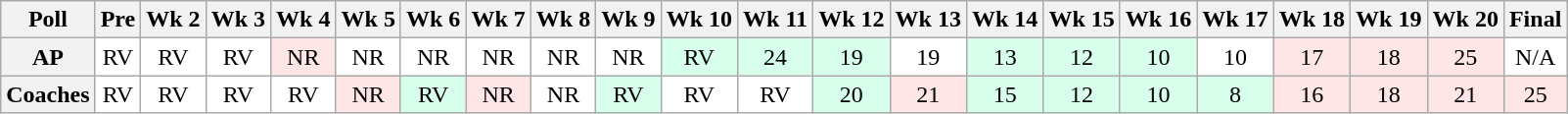<table class="wikitable" style="white-space:nowrap;text-align:center;">
<tr>
<th>Poll</th>
<th>Pre</th>
<th>Wk 2</th>
<th>Wk 3</th>
<th>Wk 4</th>
<th>Wk 5</th>
<th>Wk 6</th>
<th>Wk 7</th>
<th>Wk 8</th>
<th>Wk 9</th>
<th>Wk 10</th>
<th>Wk 11</th>
<th>Wk 12</th>
<th>Wk 13</th>
<th>Wk 14</th>
<th>Wk 15</th>
<th>Wk 16</th>
<th>Wk 17</th>
<th>Wk 18</th>
<th>Wk 19</th>
<th>Wk 20</th>
<th>Final</th>
</tr>
<tr>
<th>AP</th>
<td style="background:#FFF;">RV</td>
<td style="background:#FFF;">RV</td>
<td style="background:#FFF;">RV</td>
<td style="background:#ffe6e6;">NR</td>
<td style="background:#FFF;">NR</td>
<td style="background:#FFF;">NR</td>
<td style="background:#FFF;">NR</td>
<td style="background:#FFF;">NR</td>
<td style="background:#FFF;">NR</td>
<td style="background:#d8ffeb;">RV</td>
<td style="background:#d8ffeb;">24</td>
<td style="background:#d8ffeb;">19</td>
<td style="background:#FFF;">19</td>
<td style="background:#d8ffeb;">13</td>
<td style="background:#d8ffeb;">12</td>
<td style="background:#d8ffeb;">10</td>
<td style="background:#FFF;">10</td>
<td style="background:#ffe6e6;">17</td>
<td style="background:#ffe6e6;">18</td>
<td style="background:#ffe6e6;">25</td>
<td style="background:#FFF;">N/A</td>
</tr>
<tr>
<th>Coaches</th>
<td style="background:#FFF;">RV</td>
<td style="background:#FFF;">RV</td>
<td style="background:#FFF;">RV</td>
<td style="background:#FFF;">RV</td>
<td style="background:#ffe6e6;">NR</td>
<td style="background:#d8ffeb;">RV</td>
<td style="background:#ffe6e6;">NR</td>
<td style="background:#FFF;">NR</td>
<td style="background:#d8ffeb;">RV</td>
<td style="background:#FFF;">RV</td>
<td style="background:#FFF;">RV</td>
<td style="background:#d8ffeb;">20</td>
<td style="background:#ffe6e6;">21</td>
<td style="background:#d8ffeb;">15</td>
<td style="background:#d8ffeb;">12</td>
<td style="background:#d8ffeb;">10</td>
<td style="background:#d8ffeb;">8</td>
<td style="background:#ffe6e6;">16</td>
<td style="background:#ffe6e6;">18</td>
<td style="background:#ffe6e6;">21</td>
<td style="background:#ffe6e6;">25</td>
</tr>
</table>
